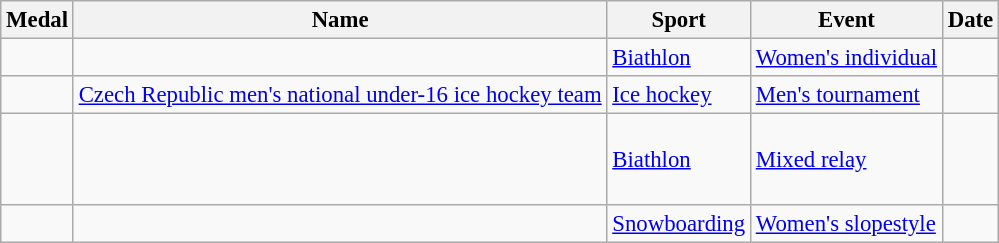<table class="wikitable sortable" style="font-size:95%;">
<tr>
<th>Medal</th>
<th>Name</th>
<th>Sport</th>
<th>Event</th>
<th>Date</th>
</tr>
<tr>
<td></td>
<td></td>
<td><a href='#'>Biathlon</a></td>
<td><a href='#'>Women's individual</a></td>
<td></td>
</tr>
<tr>
<td></td>
<td><a href='#'>Czech Republic men's national under-16 ice hockey team</a></td>
<td><a href='#'>Ice hockey</a></td>
<td><a href='#'>Men's tournament</a></td>
<td></td>
</tr>
<tr>
<td></td>
<td><br><br><br></td>
<td><a href='#'>Biathlon</a></td>
<td><a href='#'>Mixed relay</a></td>
<td></td>
</tr>
<tr>
<td></td>
<td></td>
<td><a href='#'>Snowboarding</a></td>
<td><a href='#'>Women's slopestyle</a></td>
<td></td>
</tr>
</table>
